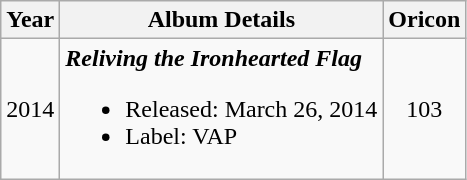<table class="wikitable">
<tr>
<th>Year</th>
<th>Album Details</th>
<th>Oricon</th>
</tr>
<tr>
<td>2014</td>
<td><strong><em>Reliving the Ironhearted Flag</em></strong><br><ul><li>Released: March 26, 2014</li><li>Label: VAP</li></ul></td>
<td align="center">103</td>
</tr>
</table>
